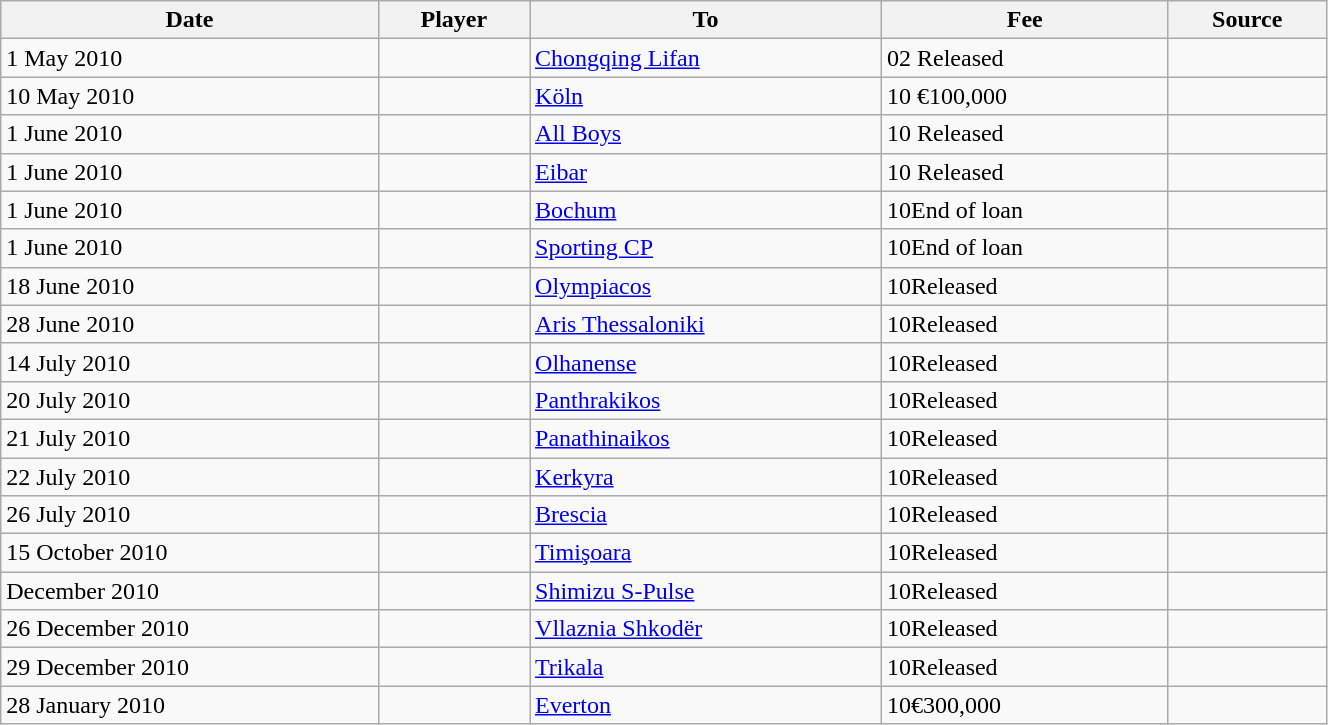<table class="wikitable sortable" style="text-align:center; width:70%; text-align:left;">
<tr>
<th>Date</th>
<th>Player</th>
<th>To</th>
<th>Fee</th>
<th>Source</th>
</tr>
<tr>
<td>1 May 2010</td>
<td> </td>
<td> <a href='#'>Chongqing Lifan</a></td>
<td><span>02</span> Released</td>
<td style="text-align:center;"></td>
</tr>
<tr>
<td>10 May 2010</td>
<td> </td>
<td> <a href='#'>Köln</a></td>
<td><span>10</span> €100,000</td>
<td style="text-align:center;"></td>
</tr>
<tr>
<td>1 June 2010</td>
<td> </td>
<td> <a href='#'>All Boys</a></td>
<td><span>10</span> Released</td>
<td style="text-align:center;"></td>
</tr>
<tr>
<td>1 June 2010</td>
<td> </td>
<td> <a href='#'>Eibar</a></td>
<td><span>10</span> Released</td>
<td style="text-align:center;"></td>
</tr>
<tr>
<td>1 June 2010</td>
<td> </td>
<td> <a href='#'>Bochum</a></td>
<td><span>10</span>End of loan</td>
<td style="text-align:center;"></td>
</tr>
<tr>
<td>1 June 2010</td>
<td> </td>
<td> <a href='#'>Sporting CP</a></td>
<td><span>10</span>End of loan</td>
<td style="text-align:center;"></td>
</tr>
<tr>
<td>18 June 2010</td>
<td> </td>
<td> <a href='#'>Olympiacos</a></td>
<td><span>10</span>Released</td>
<td style="text-align:center;"></td>
</tr>
<tr>
<td>28 June 2010</td>
<td> </td>
<td> <a href='#'>Aris Thessaloniki</a></td>
<td><span>10</span>Released</td>
<td style="text-align:center;"></td>
</tr>
<tr>
<td>14 July 2010</td>
<td> </td>
<td> <a href='#'>Olhanense</a></td>
<td><span>10</span>Released</td>
<td style="text-align:center;"></td>
</tr>
<tr>
<td>20 July 2010</td>
<td> </td>
<td> <a href='#'>Panthrakikos</a></td>
<td><span>10</span>Released</td>
<td style="text-align:center;"></td>
</tr>
<tr>
<td>21 July 2010</td>
<td> </td>
<td> <a href='#'>Panathinaikos</a></td>
<td><span>10</span>Released</td>
<td style="text-align:center;"></td>
</tr>
<tr>
<td>22 July 2010</td>
<td> </td>
<td> <a href='#'>Kerkyra</a></td>
<td><span>10</span>Released</td>
<td style="text-align:center;"></td>
</tr>
<tr>
<td>26 July 2010</td>
<td> </td>
<td> <a href='#'>Brescia</a></td>
<td><span>10</span>Released</td>
<td style="text-align:center;"></td>
</tr>
<tr>
<td>15 October 2010</td>
<td> </td>
<td> <a href='#'>Timişoara</a></td>
<td><span>10</span>Released</td>
<td style="text-align:center;"></td>
</tr>
<tr>
<td>December 2010</td>
<td> </td>
<td> <a href='#'>Shimizu S-Pulse</a></td>
<td><span>10</span>Released</td>
<td style="text-align:center;"></td>
</tr>
<tr>
<td>26 December 2010</td>
<td> </td>
<td> <a href='#'>Vllaznia Shkodër</a></td>
<td><span>10</span>Released</td>
<td style="text-align:center;"></td>
</tr>
<tr>
<td>29 December 2010</td>
<td> </td>
<td> <a href='#'>Trikala</a></td>
<td><span>10</span>Released</td>
<td style="text-align:center;"></td>
</tr>
<tr>
<td>28 January 2010</td>
<td> </td>
<td> <a href='#'>Everton</a></td>
<td><span>10</span>€300,000</td>
<td style="text-align:center;"></td>
</tr>
</table>
